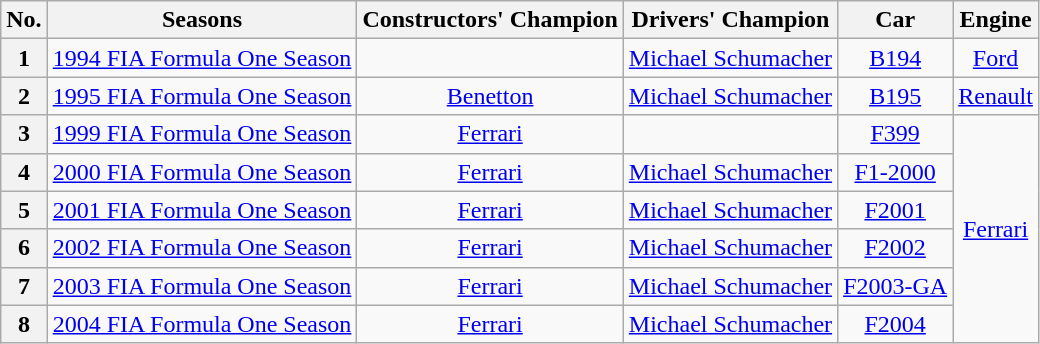<table class="wikitable" style="text-align:center; font-size:100%">
<tr>
<th>No.</th>
<th>Seasons</th>
<th>Constructors' Champion</th>
<th>Drivers' Champion</th>
<th>Car</th>
<th>Engine</th>
</tr>
<tr>
<th>1</th>
<td><a href='#'>1994 FIA Formula One Season</a></td>
<td></td>
<td><a href='#'>Michael Schumacher</a></td>
<td><a href='#'>B194</a></td>
<td><a href='#'>Ford</a></td>
</tr>
<tr>
<th>2</th>
<td><a href='#'>1995 FIA Formula One Season</a></td>
<td><a href='#'>Benetton</a></td>
<td><a href='#'>Michael Schumacher</a></td>
<td><a href='#'>B195</a></td>
<td><a href='#'>Renault</a></td>
</tr>
<tr>
<th>3</th>
<td><a href='#'>1999 FIA Formula One Season</a></td>
<td><a href='#'>Ferrari</a></td>
<td></td>
<td><a href='#'>F399</a></td>
<td rowspan=8><a href='#'>Ferrari</a></td>
</tr>
<tr>
<th>4</th>
<td><a href='#'>2000 FIA Formula One Season</a></td>
<td><a href='#'>Ferrari</a></td>
<td><a href='#'>Michael Schumacher</a></td>
<td><a href='#'>F1-2000</a></td>
</tr>
<tr>
<th>5</th>
<td><a href='#'>2001 FIA Formula One Season</a></td>
<td><a href='#'>Ferrari</a></td>
<td><a href='#'>Michael Schumacher</a></td>
<td><a href='#'>F2001</a></td>
</tr>
<tr>
<th>6</th>
<td><a href='#'>2002 FIA Formula One Season</a></td>
<td><a href='#'>Ferrari</a></td>
<td><a href='#'>Michael Schumacher</a></td>
<td><a href='#'>F2002</a></td>
</tr>
<tr>
<th>7</th>
<td><a href='#'>2003 FIA Formula One Season</a></td>
<td><a href='#'>Ferrari</a></td>
<td><a href='#'>Michael Schumacher</a></td>
<td><a href='#'>F2003-GA</a></td>
</tr>
<tr>
<th>8</th>
<td><a href='#'>2004 FIA Formula One Season</a></td>
<td><a href='#'>Ferrari</a></td>
<td><a href='#'>Michael Schumacher</a></td>
<td><a href='#'>F2004</a></td>
</tr>
</table>
